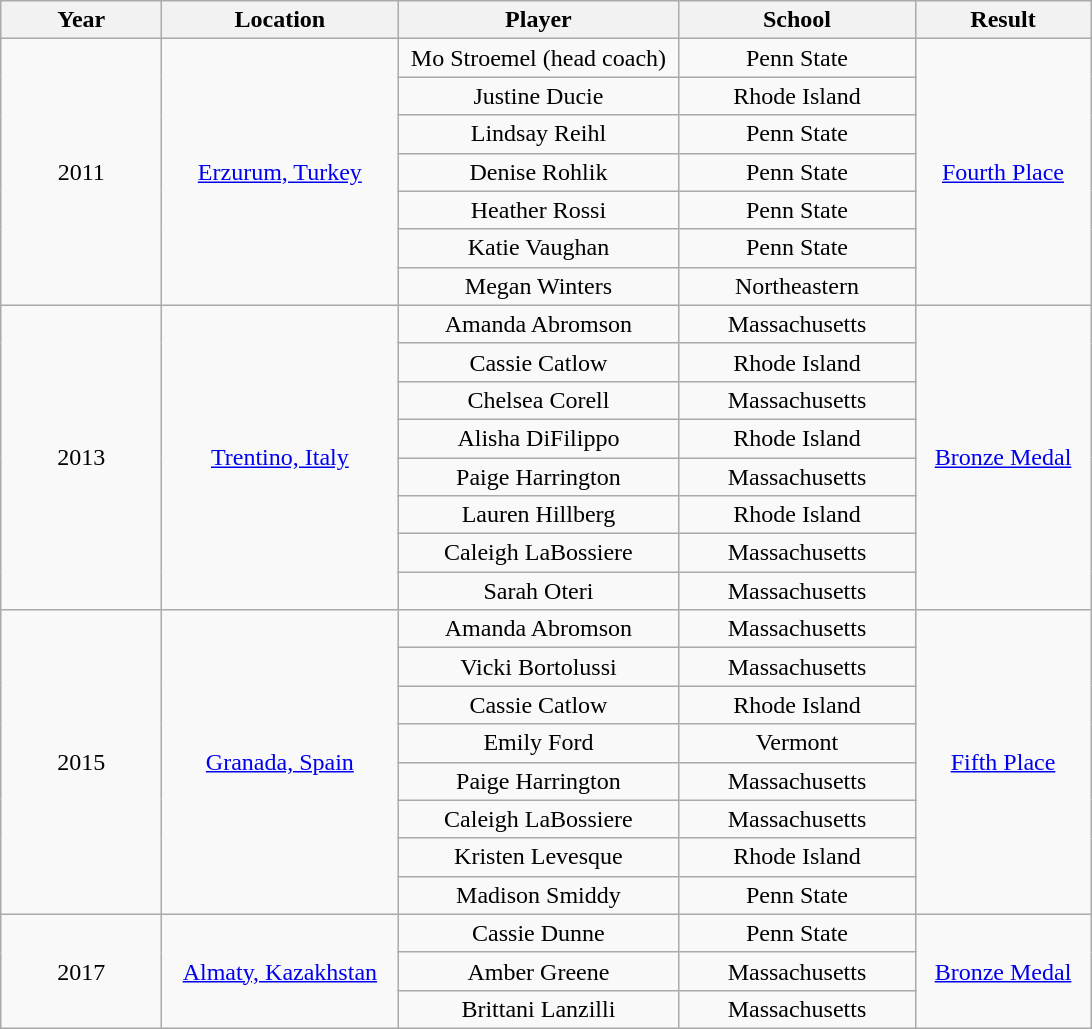<table class="wikitable" style="text-align: center;">
<tr>
<th scope="col" width="100px">Year</th>
<th scope="col" width="150px">Location</th>
<th scope="col" width="180px">Player</th>
<th scope="col" width="150px">School</th>
<th scope="col" width="110px">Result</th>
</tr>
<tr>
<td rowspan="7">2011</td>
<td rowspan="7"><a href='#'>Erzurum, Turkey</a></td>
<td>Mo Stroemel (head coach)</td>
<td>Penn State</td>
<td rowspan="7"><a href='#'>Fourth Place</a></td>
</tr>
<tr>
<td>Justine Ducie</td>
<td>Rhode Island</td>
</tr>
<tr>
<td>Lindsay Reihl</td>
<td>Penn State</td>
</tr>
<tr>
<td>Denise Rohlik</td>
<td>Penn State</td>
</tr>
<tr>
<td>Heather Rossi</td>
<td>Penn State</td>
</tr>
<tr>
<td>Katie Vaughan</td>
<td>Penn State</td>
</tr>
<tr>
<td>Megan Winters</td>
<td>Northeastern</td>
</tr>
<tr>
<td rowspan="8">2013</td>
<td rowspan="8"><a href='#'>Trentino, Italy</a></td>
<td>Amanda Abromson</td>
<td>Massachusetts</td>
<td rowspan="8"><a href='#'>Bronze Medal</a></td>
</tr>
<tr>
<td>Cassie Catlow</td>
<td>Rhode Island</td>
</tr>
<tr>
<td>Chelsea Corell</td>
<td>Massachusetts</td>
</tr>
<tr>
<td>Alisha DiFilippo</td>
<td>Rhode Island</td>
</tr>
<tr>
<td>Paige Harrington</td>
<td>Massachusetts</td>
</tr>
<tr>
<td>Lauren Hillberg</td>
<td>Rhode Island</td>
</tr>
<tr>
<td>Caleigh LaBossiere</td>
<td>Massachusetts</td>
</tr>
<tr>
<td>Sarah Oteri</td>
<td>Massachusetts</td>
</tr>
<tr>
<td rowspan="8">2015</td>
<td rowspan="8"><a href='#'>Granada, Spain</a></td>
<td>Amanda Abromson</td>
<td>Massachusetts</td>
<td rowspan="8"><a href='#'>Fifth Place</a></td>
</tr>
<tr>
<td>Vicki Bortolussi</td>
<td>Massachusetts</td>
</tr>
<tr>
<td>Cassie Catlow</td>
<td>Rhode Island</td>
</tr>
<tr>
<td>Emily Ford</td>
<td>Vermont</td>
</tr>
<tr>
<td>Paige Harrington</td>
<td>Massachusetts</td>
</tr>
<tr>
<td>Caleigh LaBossiere</td>
<td>Massachusetts</td>
</tr>
<tr>
<td>Kristen Levesque</td>
<td>Rhode Island</td>
</tr>
<tr>
<td>Madison Smiddy</td>
<td>Penn State</td>
</tr>
<tr>
<td rowspan="3">2017</td>
<td rowspan="3"><a href='#'>Almaty, Kazakhstan</a></td>
<td>Cassie Dunne</td>
<td>Penn State</td>
<td rowspan="8"><a href='#'>Bronze Medal</a></td>
</tr>
<tr>
<td>Amber Greene</td>
<td>Massachusetts</td>
</tr>
<tr>
<td>Brittani Lanzilli</td>
<td>Massachusetts</td>
</tr>
</table>
